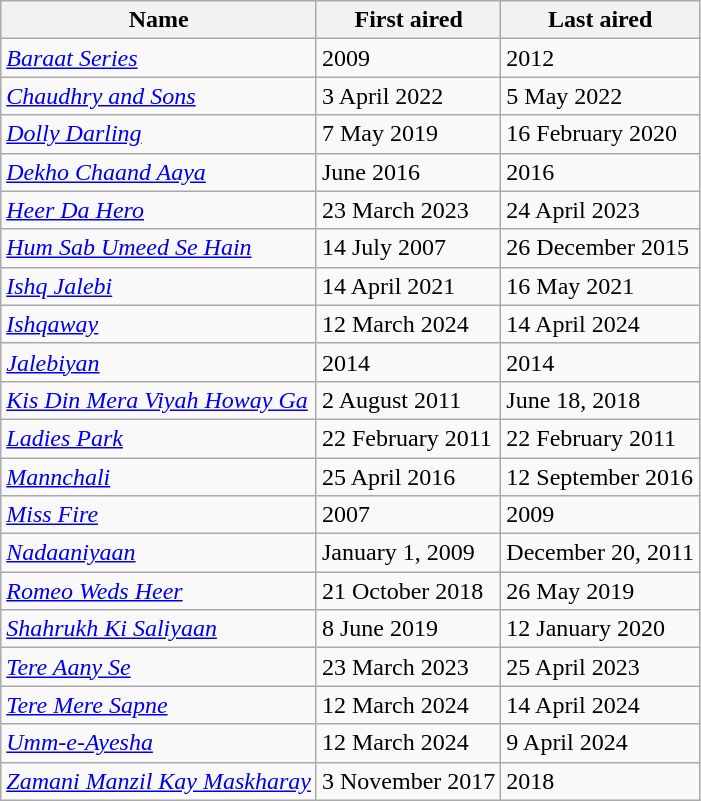<table class="wikitable">
<tr>
<th>Name</th>
<th>First aired</th>
<th>Last aired</th>
</tr>
<tr>
<td><em><a href='#'>Baraat Series</a></em></td>
<td>2009</td>
<td>2012</td>
</tr>
<tr>
<td><em><a href='#'>Chaudhry and Sons</a></em></td>
<td>3 April 2022</td>
<td>5 May 2022</td>
</tr>
<tr>
<td><em><a href='#'>Dolly Darling</a></em></td>
<td>7 May 2019</td>
<td>16 February 2020</td>
</tr>
<tr>
<td><em><a href='#'>Dekho Chaand Aaya</a></em></td>
<td>June 2016</td>
<td>2016</td>
</tr>
<tr>
<td><em><a href='#'>Heer Da Hero</a></em></td>
<td>23 March 2023</td>
<td>24 April 2023</td>
</tr>
<tr>
<td><em><a href='#'>Hum Sab Umeed Se Hain</a></em></td>
<td>14 July 2007</td>
<td>26 December 2015</td>
</tr>
<tr>
<td><em><a href='#'>Ishq Jalebi</a></em></td>
<td>14 April 2021</td>
<td>16 May 2021</td>
</tr>
<tr>
<td><em><a href='#'>Ishqaway</a></em></td>
<td>12 March 2024</td>
<td>14 April 2024</td>
</tr>
<tr>
<td><em><a href='#'>Jalebiyan</a></em></td>
<td>2014</td>
<td>2014</td>
</tr>
<tr>
<td><em><a href='#'>Kis Din Mera Viyah Howay Ga</a></em></td>
<td>2 August 2011</td>
<td>June 18, 2018</td>
</tr>
<tr>
<td><em><a href='#'>Ladies Park</a></em></td>
<td>22 February 2011</td>
<td>22 February 2011</td>
</tr>
<tr>
<td><em><a href='#'>Mannchali</a></em></td>
<td>25 April 2016</td>
<td>12 September 2016</td>
</tr>
<tr>
<td><em><a href='#'>Miss Fire</a></em></td>
<td>2007</td>
<td>2009</td>
</tr>
<tr>
<td><em><a href='#'>Nadaaniyaan</a></em></td>
<td>January 1, 2009</td>
<td>December 20, 2011</td>
</tr>
<tr>
<td><em><a href='#'>Romeo Weds Heer</a></em></td>
<td>21 October 2018</td>
<td>26 May 2019</td>
</tr>
<tr>
<td><em><a href='#'>Shahrukh Ki Saliyaan</a></em></td>
<td>8 June 2019</td>
<td>12 January 2020</td>
</tr>
<tr>
<td><em><a href='#'>Tere Aany Se</a></em></td>
<td>23 March 2023</td>
<td>25 April 2023</td>
</tr>
<tr>
<td><em><a href='#'>Tere Mere Sapne</a></em></td>
<td>12 March 2024</td>
<td>14 April 2024</td>
</tr>
<tr>
<td><em><a href='#'>Umm-e-Ayesha</a></em></td>
<td>12 March 2024</td>
<td>9 April 2024</td>
</tr>
<tr>
<td><em><a href='#'>Zamani Manzil Kay Maskharay</a></em></td>
<td>3 November 2017</td>
<td>2018</td>
</tr>
</table>
